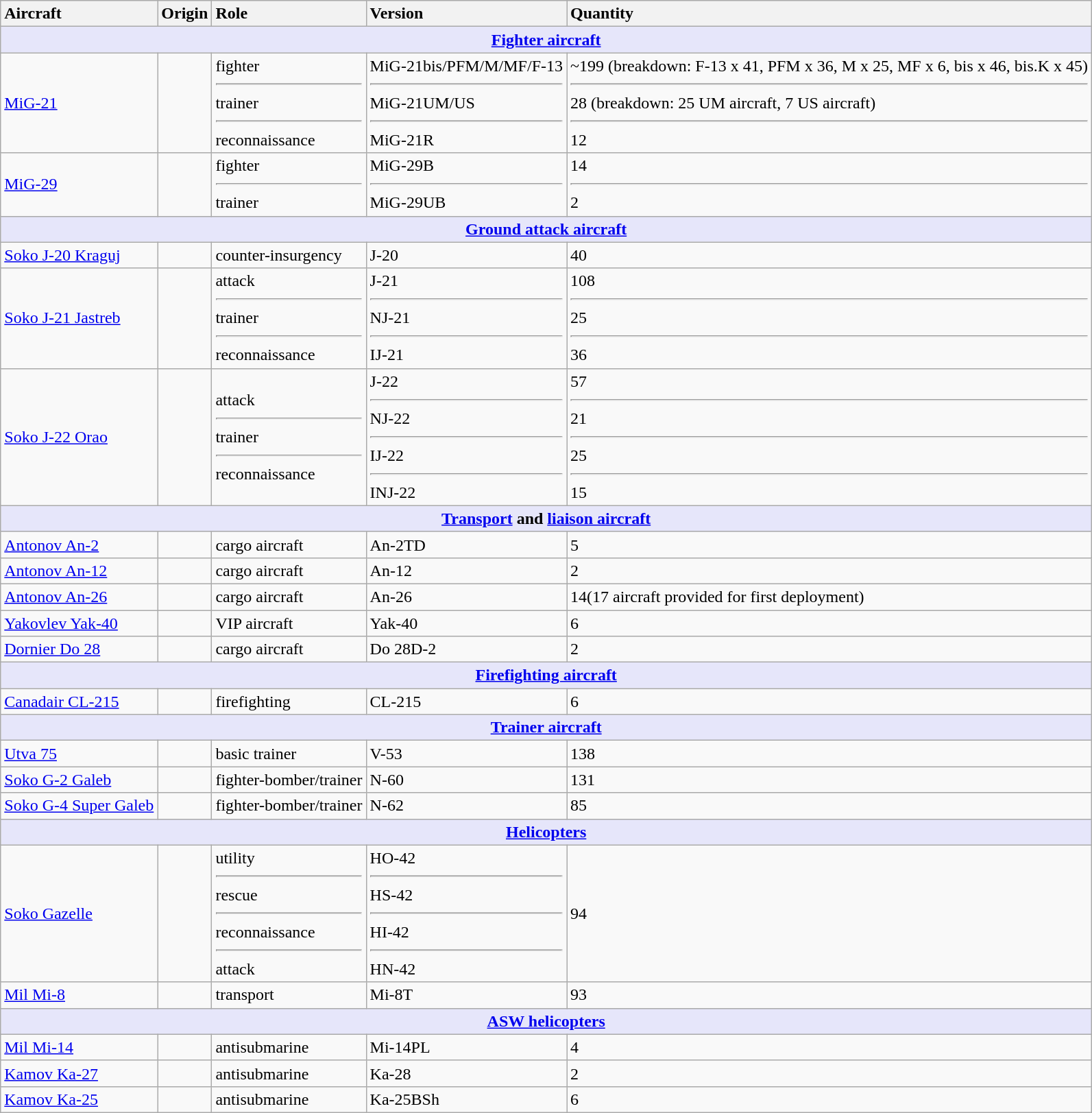<table class="wikitable">
<tr>
<th style="text-align:left;">Aircraft</th>
<th style="text-align:left;">Origin</th>
<th style="text-align:left;">Role</th>
<th style="text-align:left;">Version</th>
<th style="text-align:left;">Quantity</th>
</tr>
<tr>
<th style="align: center; background: lavender;" colspan="7"><strong><a href='#'>Fighter aircraft</a></strong></th>
</tr>
<tr>
<td><a href='#'>MiG-21</a></td>
<td></td>
<td>fighter<hr>trainer<hr>reconnaissance</td>
<td>MiG-21bis/PFM/M/MF/F-13<hr>MiG-21UM/US<hr>MiG-21R</td>
<td>~199 (breakdown: F-13 x 41, PFM x 36, M x 25, MF x 6, bis x 46, bis.K x 45)<hr>28 (breakdown: 25 UM aircraft, 7 US aircraft)<hr>12</td>
</tr>
<tr>
<td><a href='#'>MiG-29</a></td>
<td></td>
<td>fighter<hr>trainer</td>
<td>MiG-29B<hr>MiG-29UB</td>
<td>14<hr>2</td>
</tr>
<tr>
<th style="align: center; background: lavender;" colspan="7"><strong><a href='#'>Ground attack aircraft</a></strong></th>
</tr>
<tr>
<td><a href='#'>Soko J-20 Kraguj</a></td>
<td></td>
<td>counter-insurgency</td>
<td>J-20</td>
<td>40</td>
</tr>
<tr>
<td><a href='#'>Soko J-21 Jastreb</a></td>
<td></td>
<td>attack<hr>trainer<hr>reconnaissance</td>
<td>J-21<hr>NJ-21<hr>IJ-21</td>
<td>108<hr>25<hr>36</td>
</tr>
<tr>
<td><a href='#'>Soko J-22 Orao</a></td>
<td></td>
<td>attack<hr>trainer<hr>reconnaissance</td>
<td>J-22<hr>NJ-22<hr>IJ-22<hr>INJ-22</td>
<td>57<hr>21<hr>25<hr>15</td>
</tr>
<tr>
<th style="align: center; background: lavender;" colspan="7"><strong><a href='#'>Transport</a> and <a href='#'>liaison aircraft</a></strong></th>
</tr>
<tr>
<td><a href='#'>Antonov An-2</a></td>
<td></td>
<td>cargo aircraft</td>
<td>An-2TD</td>
<td>5</td>
</tr>
<tr>
<td><a href='#'>Antonov An-12</a></td>
<td></td>
<td>cargo aircraft</td>
<td>An-12</td>
<td>2</td>
</tr>
<tr>
<td><a href='#'>Antonov An-26</a></td>
<td></td>
<td>cargo aircraft</td>
<td>An-26</td>
<td>14(17 aircraft provided for first deployment)</td>
</tr>
<tr>
<td><a href='#'>Yakovlev Yak-40</a></td>
<td></td>
<td>VIP aircraft</td>
<td>Yak-40</td>
<td>6</td>
</tr>
<tr>
<td><a href='#'>Dornier Do 28</a></td>
<td></td>
<td>cargo aircraft</td>
<td>Do 28D-2</td>
<td>2</td>
</tr>
<tr>
<th style="align: center; background: lavender;" colspan="7"><strong><a href='#'>Firefighting aircraft</a></strong></th>
</tr>
<tr>
<td><a href='#'>Canadair CL-215</a></td>
<td></td>
<td>firefighting</td>
<td>CL-215</td>
<td>6</td>
</tr>
<tr>
<th style="align: center; background: lavender;" colspan="7"><strong><a href='#'>Trainer aircraft</a></strong></th>
</tr>
<tr>
<td><a href='#'>Utva 75</a></td>
<td></td>
<td>basic trainer</td>
<td>V-53</td>
<td>138</td>
</tr>
<tr>
<td><a href='#'>Soko G-2 Galeb</a></td>
<td></td>
<td>fighter-bomber/trainer</td>
<td>N-60</td>
<td>131</td>
</tr>
<tr>
<td><a href='#'>Soko G-4 Super Galeb</a></td>
<td></td>
<td>fighter-bomber/trainer</td>
<td>N-62</td>
<td>85</td>
</tr>
<tr>
<th style="align: center; background: lavender;" colspan="7"><strong><a href='#'>Helicopters</a></strong></th>
</tr>
<tr>
<td><a href='#'>Soko Gazelle</a></td>
<td><br><br></td>
<td>utility<hr>rescue<hr>reconnaissance<hr>attack</td>
<td>HO-42<hr>HS-42<hr>HI-42<hr>HN-42</td>
<td>94</td>
</tr>
<tr>
<td><a href='#'>Mil Mi-8</a></td>
<td></td>
<td>transport</td>
<td>Mi-8T</td>
<td>93</td>
</tr>
<tr>
<th style="align: center; background: lavender;" colspan="7"><strong><a href='#'>ASW helicopters</a></strong></th>
</tr>
<tr>
<td><a href='#'>Mil Mi-14</a></td>
<td></td>
<td>antisubmarine</td>
<td>Mi-14PL</td>
<td>4</td>
</tr>
<tr>
<td><a href='#'>Kamov Ka-27</a></td>
<td></td>
<td>antisubmarine</td>
<td>Ka-28</td>
<td>2</td>
</tr>
<tr>
<td><a href='#'>Kamov Ka-25</a></td>
<td></td>
<td>antisubmarine</td>
<td>Ka-25BSh</td>
<td>6</td>
</tr>
</table>
